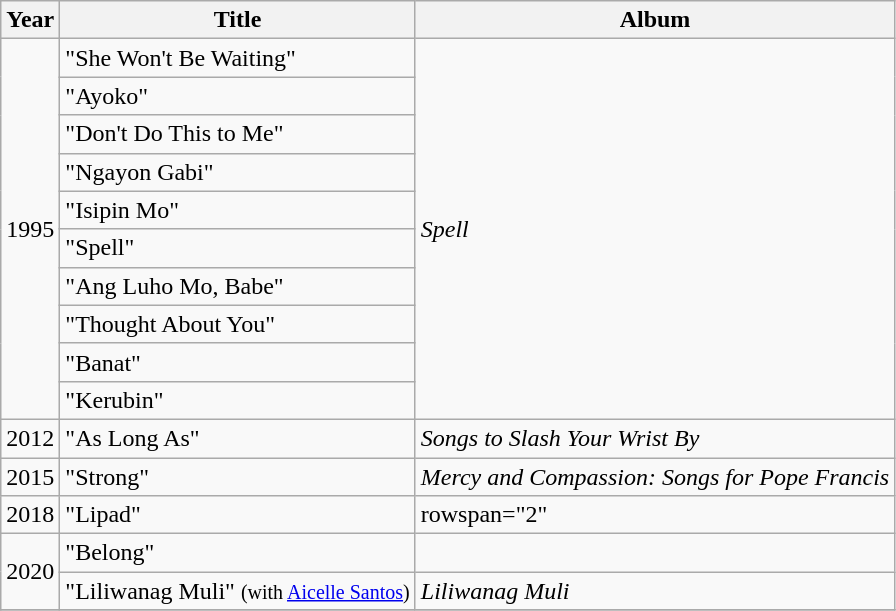<table class="wikitable">
<tr>
<th><strong>Year</strong></th>
<th><strong>Title</strong></th>
<th><strong>Album</strong></th>
</tr>
<tr>
<td rowspan="10">1995</td>
<td>"She Won't Be Waiting"</td>
<td rowspan="10"><em>Spell</em></td>
</tr>
<tr>
<td>"Ayoko"</td>
</tr>
<tr>
<td>"Don't Do This to Me"</td>
</tr>
<tr>
<td>"Ngayon Gabi"</td>
</tr>
<tr>
<td>"Isipin Mo"</td>
</tr>
<tr>
<td>"Spell"</td>
</tr>
<tr>
<td>"Ang Luho Mo, Babe"</td>
</tr>
<tr>
<td>"Thought About You"</td>
</tr>
<tr>
<td>"Banat"</td>
</tr>
<tr>
<td>"Kerubin"</td>
</tr>
<tr>
<td>2012</td>
<td>"As Long As"</td>
<td><em>Songs to Slash Your Wrist By</em></td>
</tr>
<tr>
<td>2015</td>
<td>"Strong"</td>
<td><em>Mercy and Compassion: Songs for Pope Francis</em></td>
</tr>
<tr>
<td>2018</td>
<td>"Lipad"</td>
<td>rowspan="2" </td>
</tr>
<tr>
<td rowspan="2">2020</td>
<td>"Belong"</td>
</tr>
<tr>
<td>"Liliwanag Muli" <small>(with <a href='#'>Aicelle Santos</a>)</small></td>
<td><em>Liliwanag Muli</em></td>
</tr>
<tr>
</tr>
</table>
